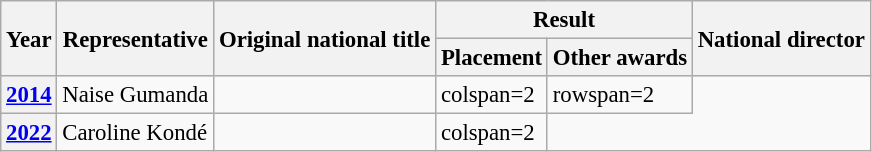<table class="wikitable defaultcenter col2left col6left" style="font-size:95%;">
<tr>
<th rowspan=2>Year</th>
<th rowspan=2>Representative</th>
<th rowspan=2>Original national title</th>
<th colspan=2>Result</th>
<th rowspan=2>National director</th>
</tr>
<tr>
<th>Placement</th>
<th>Other awards</th>
</tr>
<tr>
<th><a href='#'>2014</a></th>
<td>Naise Gumanda</td>
<td></td>
<td>colspan=2 </td>
<td>rowspan=2 </td>
</tr>
<tr>
<th><a href='#'>2022</a></th>
<td>Caroline Kondé</td>
<td></td>
<td>colspan=2 </td>
</tr>
</table>
